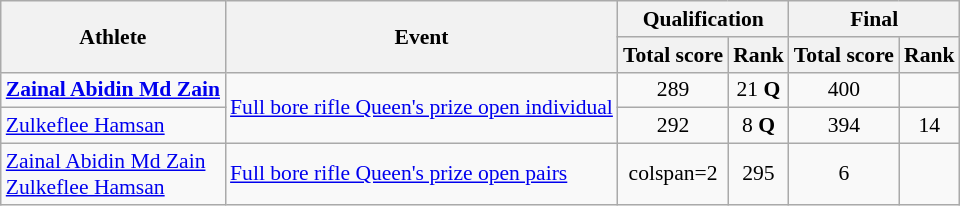<table class="wikitable" style="font-size:90%;">
<tr>
<th rowspan=2>Athlete</th>
<th rowspan=2>Event</th>
<th colspan=2>Qualification</th>
<th colspan=2>Final</th>
</tr>
<tr>
<th>Total score</th>
<th>Rank</th>
<th>Total score</th>
<th>Rank</th>
</tr>
<tr align=center>
<td align=left><strong><a href='#'>Zainal Abidin Md Zain</a></strong></td>
<td align=left rowspan=2><a href='#'>Full bore rifle Queen's prize open individual</a></td>
<td>289</td>
<td>21 <strong>Q</strong></td>
<td>400</td>
<td></td>
</tr>
<tr align=center>
<td align=left><a href='#'>Zulkeflee Hamsan</a></td>
<td>292</td>
<td>8 <strong>Q</strong></td>
<td>394</td>
<td>14</td>
</tr>
<tr align=center>
<td align=left><a href='#'>Zainal Abidin Md Zain</a><br><a href='#'>Zulkeflee Hamsan</a></td>
<td align=left><a href='#'>Full bore rifle Queen's prize open pairs</a></td>
<td>colspan=2 </td>
<td>295</td>
<td>6</td>
</tr>
</table>
